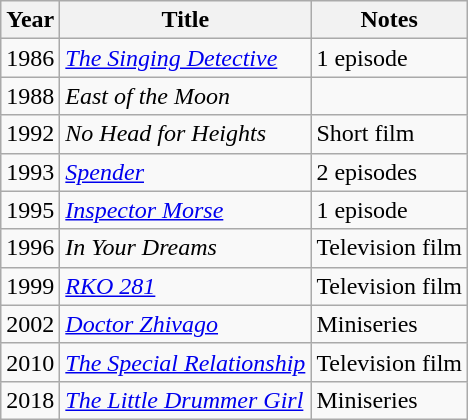<table class="wikitable">
<tr>
<th>Year</th>
<th>Title</th>
<th>Notes</th>
</tr>
<tr>
<td>1986</td>
<td><em><a href='#'>The Singing Detective</a></em></td>
<td>1 episode</td>
</tr>
<tr>
<td>1988</td>
<td><em>East of the Moon</em></td>
<td></td>
</tr>
<tr>
<td>1992</td>
<td><em>No Head for Heights</em></td>
<td>Short film</td>
</tr>
<tr>
<td>1993</td>
<td><em><a href='#'>Spender</a></em></td>
<td>2 episodes</td>
</tr>
<tr>
<td>1995</td>
<td><em><a href='#'>Inspector Morse</a></em></td>
<td>1 episode</td>
</tr>
<tr>
<td>1996</td>
<td><em>In Your Dreams</em></td>
<td>Television film</td>
</tr>
<tr>
<td>1999</td>
<td><em><a href='#'>RKO 281</a></em></td>
<td>Television film</td>
</tr>
<tr>
<td>2002</td>
<td><em><a href='#'>Doctor Zhivago</a></em></td>
<td>Miniseries</td>
</tr>
<tr>
<td>2010</td>
<td><em><a href='#'>The Special Relationship</a></em></td>
<td>Television film</td>
</tr>
<tr>
<td>2018</td>
<td><em><a href='#'>The Little Drummer Girl</a></em></td>
<td>Miniseries</td>
</tr>
</table>
